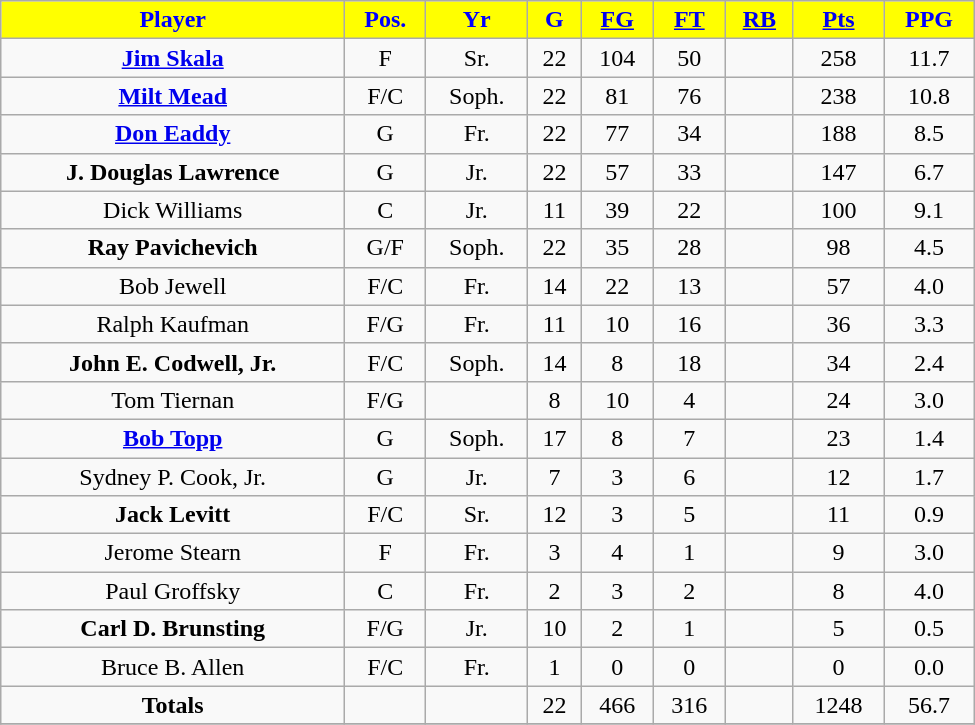<table class="wikitable" width="650">
<tr align="center"  style="background:yellow;color:blue;">
<td><strong>Player</strong></td>
<td><strong>Pos.</strong></td>
<td><strong>Yr</strong></td>
<td><strong>G</strong></td>
<td><strong><a href='#'>FG</a></strong></td>
<td><strong><a href='#'>FT</a></strong></td>
<td><strong><a href='#'>RB</a></strong></td>
<td><strong><a href='#'>Pts</a></strong></td>
<td><strong>PPG</strong></td>
</tr>
<tr align="center" bgcolor="">
<td><strong><a href='#'>Jim Skala</a></strong></td>
<td>F</td>
<td>Sr.</td>
<td>22</td>
<td>104</td>
<td>50</td>
<td></td>
<td>258</td>
<td>11.7</td>
</tr>
<tr align="center" bgcolor="">
<td><strong><a href='#'>Milt Mead</a></strong></td>
<td>F/C</td>
<td>Soph.</td>
<td>22</td>
<td>81</td>
<td>76</td>
<td></td>
<td>238</td>
<td>10.8</td>
</tr>
<tr align="center" bgcolor="">
<td><strong><a href='#'>Don Eaddy</a></strong></td>
<td>G</td>
<td>Fr.</td>
<td>22</td>
<td>77</td>
<td>34</td>
<td></td>
<td>188</td>
<td>8.5</td>
</tr>
<tr align="center" bgcolor="">
<td><strong>J. Douglas Lawrence</strong></td>
<td>G</td>
<td>Jr.</td>
<td>22</td>
<td>57</td>
<td>33</td>
<td></td>
<td>147</td>
<td>6.7</td>
</tr>
<tr align="center" bgcolor="">
<td>Dick Williams</td>
<td>C</td>
<td>Jr.</td>
<td>11</td>
<td>39</td>
<td>22</td>
<td></td>
<td>100</td>
<td>9.1</td>
</tr>
<tr align="center" bgcolor="">
<td><strong>Ray Pavichevich</strong></td>
<td>G/F</td>
<td>Soph.</td>
<td>22</td>
<td>35</td>
<td>28</td>
<td></td>
<td>98</td>
<td>4.5</td>
</tr>
<tr align="center" bgcolor="">
<td>Bob Jewell</td>
<td>F/C</td>
<td>Fr.</td>
<td>14</td>
<td>22</td>
<td>13</td>
<td></td>
<td>57</td>
<td>4.0</td>
</tr>
<tr align="center" bgcolor="">
<td>Ralph Kaufman</td>
<td>F/G</td>
<td>Fr.</td>
<td>11</td>
<td>10</td>
<td>16</td>
<td></td>
<td>36</td>
<td>3.3</td>
</tr>
<tr align="center" bgcolor="">
<td><strong>John E. Codwell, Jr.</strong></td>
<td>F/C</td>
<td>Soph.</td>
<td>14</td>
<td>8</td>
<td>18</td>
<td></td>
<td>34</td>
<td>2.4</td>
</tr>
<tr align="center" bgcolor="">
<td>Tom Tiernan</td>
<td>F/G</td>
<td></td>
<td>8</td>
<td>10</td>
<td>4</td>
<td></td>
<td>24</td>
<td>3.0</td>
</tr>
<tr align="center" bgcolor="">
<td><strong><a href='#'>Bob Topp</a></strong></td>
<td>G</td>
<td>Soph.</td>
<td>17</td>
<td>8</td>
<td>7</td>
<td></td>
<td>23</td>
<td>1.4</td>
</tr>
<tr align="center" bgcolor="">
<td>Sydney P. Cook, Jr.</td>
<td>G</td>
<td>Jr.</td>
<td>7</td>
<td>3</td>
<td>6</td>
<td></td>
<td>12</td>
<td>1.7</td>
</tr>
<tr align="center" bgcolor="">
<td><strong>Jack Levitt</strong></td>
<td>F/C</td>
<td>Sr.</td>
<td>12</td>
<td>3</td>
<td>5</td>
<td></td>
<td>11</td>
<td>0.9</td>
</tr>
<tr align="center" bgcolor="">
<td>Jerome Stearn</td>
<td>F</td>
<td>Fr.</td>
<td>3</td>
<td>4</td>
<td>1</td>
<td></td>
<td>9</td>
<td>3.0</td>
</tr>
<tr align="center" bgcolor="">
<td>Paul Groffsky</td>
<td>C</td>
<td>Fr.</td>
<td>2</td>
<td>3</td>
<td>2</td>
<td></td>
<td>8</td>
<td>4.0</td>
</tr>
<tr align="center" bgcolor="">
<td><strong>Carl D. Brunsting</strong></td>
<td>F/G</td>
<td>Jr.</td>
<td>10</td>
<td>2</td>
<td>1</td>
<td></td>
<td>5</td>
<td>0.5</td>
</tr>
<tr align="center" bgcolor="">
<td>Bruce B. Allen</td>
<td>F/C</td>
<td>Fr.</td>
<td>1</td>
<td>0</td>
<td>0</td>
<td></td>
<td>0</td>
<td>0.0</td>
</tr>
<tr align="center" bgcolor="">
<td><strong>Totals</strong></td>
<td></td>
<td></td>
<td>22</td>
<td>466</td>
<td>316</td>
<td></td>
<td>1248</td>
<td>56.7</td>
</tr>
<tr align="center" bgcolor="">
</tr>
</table>
